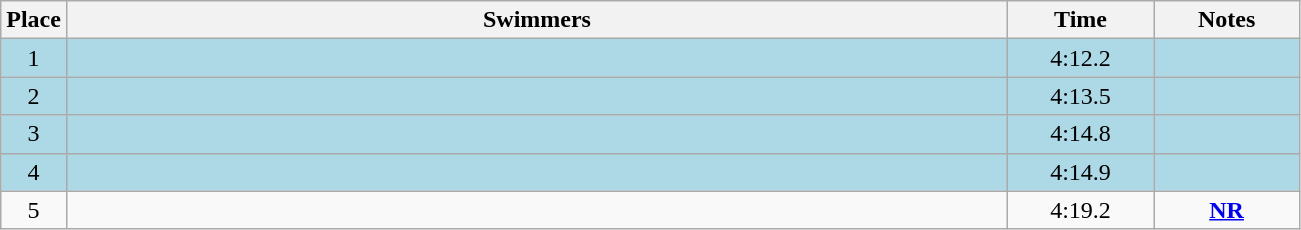<table class=wikitable style="text-align:center">
<tr>
<th>Place</th>
<th width=620>Swimmers</th>
<th width=90>Time</th>
<th width=90>Notes</th>
</tr>
<tr bgcolor=lightblue>
<td>1</td>
<td align=left></td>
<td>4:12.2</td>
<td></td>
</tr>
<tr bgcolor=lightblue>
<td>2</td>
<td align=left></td>
<td>4:13.5</td>
<td></td>
</tr>
<tr bgcolor=lightblue>
<td>3</td>
<td align=left></td>
<td>4:14.8</td>
<td></td>
</tr>
<tr bgcolor=lightblue>
<td>4</td>
<td align=left></td>
<td>4:14.9</td>
<td></td>
</tr>
<tr>
<td>5</td>
<td align=left></td>
<td>4:19.2</td>
<td><strong><a href='#'>NR</a></strong></td>
</tr>
</table>
